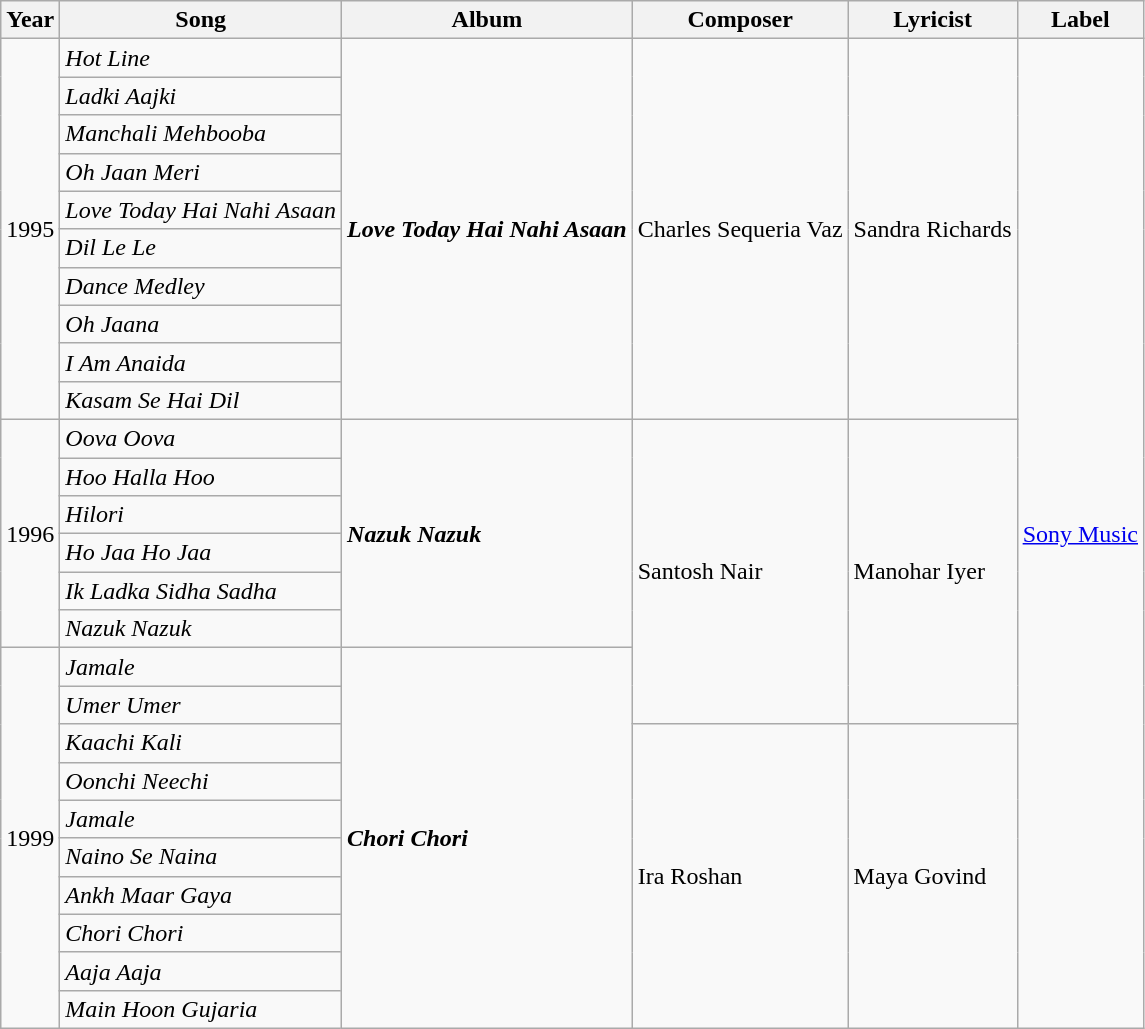<table class="wikitable sortable">
<tr>
<th>Year</th>
<th>Song</th>
<th>Album</th>
<th>Composer</th>
<th>Lyricist</th>
<th>Label</th>
</tr>
<tr>
<td rowspan="10">1995</td>
<td><em>Hot Line</em></td>
<td rowspan="10"><strong><em>Love Today Hai Nahi Asaan</em></strong></td>
<td rowspan="10">Charles Sequeria Vaz</td>
<td rowspan="10">Sandra Richards</td>
<td rowspan="26"><a href='#'>Sony Music</a></td>
</tr>
<tr>
<td><em>Ladki Aajki</em></td>
</tr>
<tr>
<td><em>Manchali Mehbooba</em></td>
</tr>
<tr>
<td><em>Oh Jaan Meri</em></td>
</tr>
<tr>
<td><em>Love Today Hai Nahi Asaan</em></td>
</tr>
<tr>
<td><em>Dil Le Le</em></td>
</tr>
<tr>
<td><em>Dance Medley</em></td>
</tr>
<tr>
<td><em>Oh Jaana</em></td>
</tr>
<tr>
<td><em>I Am Anaida</em></td>
</tr>
<tr>
<td><em>Kasam Se Hai Dil</em></td>
</tr>
<tr>
<td rowspan="6">1996</td>
<td><em>Oova Oova</em></td>
<td rowspan="6"><strong><em>Nazuk Nazuk</em></strong></td>
<td rowspan="8">Santosh Nair</td>
<td rowspan="8">Manohar Iyer</td>
</tr>
<tr>
<td><em>Hoo Halla Hoo</em></td>
</tr>
<tr>
<td><em>Hilori</em></td>
</tr>
<tr>
<td><em>Ho Jaa Ho Jaa</em></td>
</tr>
<tr>
<td><em>Ik Ladka Sidha Sadha</em></td>
</tr>
<tr>
<td><em>Nazuk Nazuk</em></td>
</tr>
<tr>
<td rowspan="10">1999</td>
<td><em>Jamale</em></td>
<td rowspan="10"><strong><em>Chori Chori</em></strong></td>
</tr>
<tr>
<td><em>Umer Umer</em></td>
</tr>
<tr>
<td><em>Kaachi Kali</em></td>
<td rowspan="8">Ira Roshan</td>
<td rowspan="8">Maya Govind</td>
</tr>
<tr>
<td><em>Oonchi Neechi</em></td>
</tr>
<tr>
<td><em>Jamale</em></td>
</tr>
<tr>
<td><em>Naino Se Naina</em></td>
</tr>
<tr>
<td><em>Ankh Maar Gaya</em></td>
</tr>
<tr>
<td><em>Chori Chori</em></td>
</tr>
<tr>
<td><em>Aaja Aaja</em></td>
</tr>
<tr>
<td><em>Main Hoon Gujaria</em></td>
</tr>
</table>
